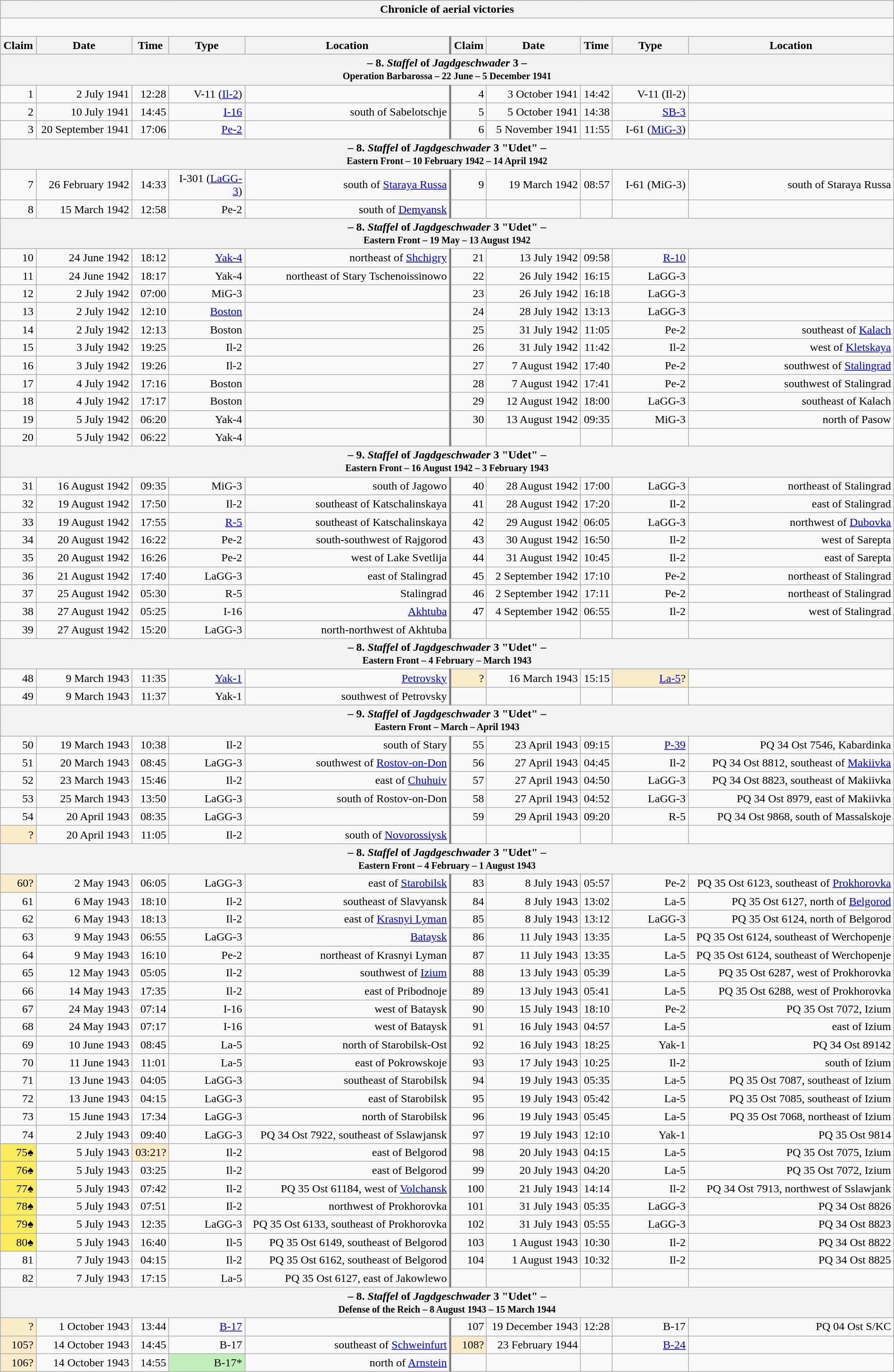<table class="wikitable plainrowheaders collapsible" style="margin-left: auto; margin-right: auto; border: none; text-align:right; width: 100%;">
<tr>
<th colspan="10">Chronicle of aerial victories</th>
</tr>
<tr>
<td colspan="10" style="text-align: left;"><br>

</td>
</tr>
<tr>
<th scope="col">Claim</th>
<th scope="col">Date</th>
<th scope="col">Time</th>
<th scope="col" width="100px">Type</th>
<th scope="col">Location</th>
<th scope="col" style="border-left: 3px solid grey;">Claim</th>
<th scope="col">Date</th>
<th scope="col">Time</th>
<th scope="col" width="100px">Type</th>
<th scope="col">Location</th>
</tr>
<tr>
<th colspan="10">– 8. <em>Staffel</em> of <em>Jagdgeschwader</em> 3 –<br><small>Operation Barbarossa – 22 June – 5 December 1941</small></th>
</tr>
<tr>
<td>1</td>
<td>2 July 1941</td>
<td>12:28</td>
<td>V-11 (<a href='#'>Il-2</a>)</td>
<td></td>
<td style="border-left: 3px solid grey;">4</td>
<td>3 October 1941</td>
<td>14:42</td>
<td>V-11 (Il-2)</td>
<td></td>
</tr>
<tr>
<td>2</td>
<td>10 July 1941</td>
<td>14:45</td>
<td><a href='#'>I-16</a></td>
<td> south of Sabelotschje</td>
<td style="border-left: 3px solid grey;">5</td>
<td>5 October 1941</td>
<td>14:38</td>
<td><a href='#'>SB-3</a></td>
<td></td>
</tr>
<tr>
<td>3</td>
<td>20 September 1941</td>
<td>17:06</td>
<td><a href='#'>Pe-2</a></td>
<td></td>
<td style="border-left: 3px solid grey;">6</td>
<td>5 November 1941</td>
<td>11:55</td>
<td>I-61 (<a href='#'>MiG-3</a>)</td>
<td></td>
</tr>
<tr>
<th colspan="10">– 8. <em>Staffel</em> of <em>Jagdgeschwader</em> 3 "Udet" –<br><small>Eastern Front – 10 February 1942 – 14 April 1942</small></th>
</tr>
<tr>
<td>7</td>
<td>26 February 1942</td>
<td>14:33</td>
<td>I-301 (<a href='#'>LaGG-3</a>)</td>
<td>south of <a href='#'>Staraya Russa</a></td>
<td style="border-left: 3px solid grey;">9</td>
<td>19 March 1942</td>
<td>08:57</td>
<td>I-61 (MiG-3)</td>
<td> south of Staraya Russa</td>
</tr>
<tr>
<td>8</td>
<td>15 March 1942</td>
<td>12:58</td>
<td>Pe-2</td>
<td> south of <a href='#'>Demyansk</a></td>
<td style="border-left: 3px solid grey;"></td>
<td></td>
<td></td>
<td></td>
<td></td>
</tr>
<tr>
<th colspan="12">– 8. <em>Staffel</em> of <em>Jagdgeschwader</em> 3 "Udet" –<br><small>Eastern Front – 19 May – 13 August 1942</small></th>
</tr>
<tr>
<td>10</td>
<td>24 June 1942</td>
<td>18:12</td>
<td><a href='#'>Yak-4</a></td>
<td>northeast of <a href='#'>Shchigry</a></td>
<td style="border-left: 3px solid grey;">21</td>
<td>13 July 1942</td>
<td>09:58</td>
<td><a href='#'>R-10</a></td>
<td></td>
</tr>
<tr>
<td>11</td>
<td>24 June 1942</td>
<td>18:17</td>
<td>Yak-4</td>
<td>northeast of Stary Tschenoissinowo</td>
<td style="border-left: 3px solid grey;">22</td>
<td>26 July 1942</td>
<td>16:15</td>
<td>LaGG-3</td>
<td></td>
</tr>
<tr>
<td>12</td>
<td>2 July 1942</td>
<td>07:00</td>
<td>MiG-3</td>
<td></td>
<td style="border-left: 3px solid grey;">23</td>
<td>26 July 1942</td>
<td>16:18</td>
<td>LaGG-3</td>
<td></td>
</tr>
<tr>
<td>13</td>
<td>2 July 1942</td>
<td>12:10</td>
<td><a href='#'>Boston</a></td>
<td></td>
<td style="border-left: 3px solid grey;">24</td>
<td>28 July 1942</td>
<td>13:13</td>
<td>LaGG-3</td>
<td></td>
</tr>
<tr>
<td>14</td>
<td>2 July 1942</td>
<td>12:13</td>
<td>Boston</td>
<td></td>
<td style="border-left: 3px solid grey;">25</td>
<td>31 July 1942</td>
<td>11:05</td>
<td>Pe-2</td>
<td>southeast of <a href='#'>Kalach</a></td>
</tr>
<tr>
<td>15</td>
<td>3 July 1942</td>
<td>19:25</td>
<td>Il-2</td>
<td></td>
<td style="border-left: 3px solid grey;">26</td>
<td>31 July 1942</td>
<td>11:42</td>
<td>Il-2</td>
<td>west of <a href='#'>Kletskaya</a></td>
</tr>
<tr>
<td>16</td>
<td>3 July 1942</td>
<td>19:26</td>
<td>Il-2</td>
<td></td>
<td style="border-left: 3px solid grey;">27</td>
<td>7 August 1942</td>
<td>17:40</td>
<td>Pe-2</td>
<td>southwest of <a href='#'>Stalingrad</a></td>
</tr>
<tr>
<td>17</td>
<td>4 July 1942</td>
<td>17:16</td>
<td>Boston</td>
<td></td>
<td style="border-left: 3px solid grey;">28</td>
<td>7 August 1942</td>
<td>17:41</td>
<td>Pe-2</td>
<td> southwest of Stalingrad</td>
</tr>
<tr>
<td>18</td>
<td>4 July 1942</td>
<td>17:17</td>
<td>Boston</td>
<td></td>
<td style="border-left: 3px solid grey;">29</td>
<td>12 August 1942</td>
<td>18:00</td>
<td>LaGG-3</td>
<td>southeast of Kalach</td>
</tr>
<tr>
<td>19</td>
<td>5 July 1942</td>
<td>06:20</td>
<td>Yak-4</td>
<td></td>
<td style="border-left: 3px solid grey;">30</td>
<td>13 August 1942</td>
<td>09:35</td>
<td>MiG-3</td>
<td>north of Pasow</td>
</tr>
<tr>
<td>20</td>
<td>5 July 1942</td>
<td>06:22</td>
<td>Yak-4</td>
<td></td>
<td style="border-left: 3px solid grey;"></td>
<td></td>
<td></td>
<td></td>
<td></td>
</tr>
<tr>
<th colspan="12">– 9. <em>Staffel</em> of <em>Jagdgeschwader</em> 3 "Udet" –<br><small>Eastern Front – 16 August 1942 – 3 February 1943</small></th>
</tr>
<tr>
<td>31</td>
<td>16 August 1942</td>
<td>09:35</td>
<td>MiG-3</td>
<td> south of Jagowo</td>
<td style="border-left: 3px solid grey;">40</td>
<td>28 August 1942</td>
<td>17:00</td>
<td>LaGG-3</td>
<td>northeast of Stalingrad</td>
</tr>
<tr>
<td>32</td>
<td>19 August 1942</td>
<td>17:50</td>
<td>Il-2</td>
<td>southeast of Katschalinskaya</td>
<td style="border-left: 3px solid grey;">41</td>
<td>28 August 1942</td>
<td>17:20</td>
<td>Il-2</td>
<td>east of Stalingrad</td>
</tr>
<tr>
<td>33</td>
<td>19 August 1942</td>
<td>17:55</td>
<td><a href='#'>R-5</a></td>
<td>southeast of Katschalinskaya</td>
<td style="border-left: 3px solid grey;">42</td>
<td>29 August 1942</td>
<td>06:05</td>
<td>LaGG-3</td>
<td>northwest of <a href='#'>Dubovka</a></td>
</tr>
<tr>
<td>34</td>
<td>20 August 1942</td>
<td>16:22</td>
<td>Pe-2</td>
<td>south-southwest of Rajgorod</td>
<td style="border-left: 3px solid grey;">43</td>
<td>30 August 1942</td>
<td>16:50</td>
<td>Il-2</td>
<td>west of Sarepta</td>
</tr>
<tr>
<td>35</td>
<td>20 August 1942</td>
<td>16:26</td>
<td>Pe-2</td>
<td>west of Lake Svetlija</td>
<td style="border-left: 3px solid grey;">44</td>
<td>31 August 1942</td>
<td>10:45</td>
<td>Il-2</td>
<td>east of Sarepta</td>
</tr>
<tr>
<td>36</td>
<td>21 August 1942</td>
<td>17:40</td>
<td>LaGG-3</td>
<td>east of Stalingrad</td>
<td style="border-left: 3px solid grey;">45</td>
<td>2 September 1942</td>
<td>17:10</td>
<td>Pe-2</td>
<td> northeast of Stalingrad</td>
</tr>
<tr>
<td>37</td>
<td>25 August 1942</td>
<td>05:30</td>
<td>R-5</td>
<td>Stalingrad</td>
<td style="border-left: 3px solid grey;">46</td>
<td>2 September 1942</td>
<td>17:11</td>
<td>Pe-2</td>
<td> northeast of Stalingrad</td>
</tr>
<tr>
<td>38</td>
<td>27 August 1942</td>
<td>05:25</td>
<td>I-16</td>
<td><a href='#'>Akhtuba</a></td>
<td style="border-left: 3px solid grey;">47</td>
<td>4 September 1942</td>
<td>06:55</td>
<td>Il-2</td>
<td> west of Stalingrad</td>
</tr>
<tr>
<td>39</td>
<td>27 August 1942</td>
<td>15:20</td>
<td>LaGG-3</td>
<td>north-northwest of Akhtuba</td>
<td style="border-left: 3px solid grey;"></td>
<td></td>
<td></td>
<td></td>
<td></td>
</tr>
<tr>
<th colspan="12">– 8. <em>Staffel</em> of <em>Jagdgeschwader</em> 3 "Udet" –<br><small>Eastern Front – 4 February – March 1943</small></th>
</tr>
<tr>
<td>48</td>
<td>9 March 1943</td>
<td>11:35</td>
<td><a href='#'>Yak-1</a></td>
<td><a href='#'>Petrovsky</a></td>
<td style="border-left: 3px solid grey; background:#faecc8">?</td>
<td>16 March 1943</td>
<td>15:15</td>
<td style="background:#faecc8"><a href='#'>La-5</a>?</td>
<td></td>
</tr>
<tr>
<td>49</td>
<td>9 March 1943</td>
<td>11:37</td>
<td>Yak-1</td>
<td>southwest of Petrovsky</td>
<td style="border-left: 3px solid grey;"></td>
<td></td>
<td></td>
<td></td>
<td></td>
</tr>
<tr>
<th colspan="12">– 9. <em>Staffel</em> of <em>Jagdgeschwader</em> 3 "Udet" –<br><small>Eastern Front – March – April 1943</small></th>
</tr>
<tr>
<td>50</td>
<td>19 March 1943</td>
<td>10:38</td>
<td>Il-2</td>
<td> south of Stary</td>
<td style="border-left: 3px solid grey;">55</td>
<td>23 April 1943</td>
<td>09:15</td>
<td><a href='#'>P-39</a></td>
<td>PQ 34 Ost 7546, Kabardinka</td>
</tr>
<tr>
<td>51</td>
<td>20 March 1943</td>
<td>08:45</td>
<td>LaGG-3</td>
<td> southwest of <a href='#'>Rostov-on-Don</a></td>
<td style="border-left: 3px solid grey;">56</td>
<td>27 April 1943</td>
<td>04:45</td>
<td>Il-2</td>
<td>PQ 34 Ost 8812, southeast of <a href='#'>Makiivka</a></td>
</tr>
<tr>
<td>52</td>
<td>23 March 1943</td>
<td>15:46</td>
<td>Il-2</td>
<td> east of <a href='#'>Chuhuiv</a></td>
<td style="border-left: 3px solid grey;">57</td>
<td>27 April 1943</td>
<td>04:50</td>
<td>LaGG-3</td>
<td>PQ 34 Ost 8823, southeast of Makiivka</td>
</tr>
<tr>
<td>53</td>
<td>25 March 1943</td>
<td>13:50</td>
<td>LaGG-3</td>
<td> south of Rostov-on-Don</td>
<td style="border-left: 3px solid grey;">58</td>
<td>27 April 1943</td>
<td>04:52</td>
<td>LaGG-3</td>
<td>PQ 34 Ost 8979, east of Makiivka</td>
</tr>
<tr>
<td>54</td>
<td>20 April 1943</td>
<td>08:35</td>
<td>LaGG-3</td>
<td></td>
<td style="border-left: 3px solid grey;">59</td>
<td>29 April 1943</td>
<td>09:20</td>
<td>R-5</td>
<td>PQ 34 Ost 9868, south of Massalskoje</td>
</tr>
<tr>
<td style="background:#faecc8">?</td>
<td>20 April 1943</td>
<td>11:05</td>
<td>Il-2</td>
<td> south of <a href='#'>Novorossiysk</a></td>
<td style="border-left: 3px solid grey;"></td>
<td></td>
<td></td>
<td></td>
<td></td>
</tr>
<tr>
<th colspan="12">– 8. <em>Staffel</em> of <em>Jagdgeschwader</em> 3 "Udet" –<br><small>Eastern Front – 4 February – 1 August 1943</small></th>
</tr>
<tr>
<td style="background:#faecc8">60?</td>
<td>2 May 1943</td>
<td>06:05</td>
<td>LaGG-3</td>
<td>east of <a href='#'>Starobilsk</a></td>
<td style="border-left: 3px solid grey;">83</td>
<td>8 July 1943</td>
<td>05:57</td>
<td>Pe-2</td>
<td>PQ 35 Ost 6123, southeast of <a href='#'>Prokhorovka</a></td>
</tr>
<tr>
<td>61</td>
<td>6 May 1943</td>
<td>18:10</td>
<td>Il-2</td>
<td>southeast of Slavyansk</td>
<td style="border-left: 3px solid grey;">84</td>
<td>8 July 1943</td>
<td>13:02</td>
<td>La-5</td>
<td>PQ 35 Ost 6127, north of <a href='#'>Belgorod</a></td>
</tr>
<tr>
<td>62</td>
<td>6 May 1943</td>
<td>18:13</td>
<td>Il-2</td>
<td>east of <a href='#'>Krasnyi Lyman</a></td>
<td style="border-left: 3px solid grey;">85</td>
<td>8 July 1943</td>
<td>13:12</td>
<td>LaGG-3</td>
<td>PQ 35 Ost 6124, north of Belgorod</td>
</tr>
<tr>
<td>63</td>
<td>9 May 1943</td>
<td>06:55</td>
<td>LaGG-3</td>
<td><a href='#'>Bataysk</a></td>
<td style="border-left: 3px solid grey;">86</td>
<td>11 July 1943</td>
<td>13:35</td>
<td>La-5</td>
<td>PQ 35 Ost 6124, southeast of Werchopenje</td>
</tr>
<tr>
<td>64</td>
<td>9 May 1943</td>
<td>16:10</td>
<td>Pe-2</td>
<td>northeast of Krasnyi Lyman</td>
<td style="border-left: 3px solid grey;">87</td>
<td>11 July 1943</td>
<td>13:35</td>
<td>La-5</td>
<td>PQ 35 Ost 6124, southeast of Werchopenje</td>
</tr>
<tr>
<td>65</td>
<td>12 May 1943</td>
<td>05:05</td>
<td>Il-2</td>
<td>southwest of <a href='#'>Izium</a></td>
<td style="border-left: 3px solid grey;">88</td>
<td>13 July 1943</td>
<td>05:39</td>
<td>La-5</td>
<td>PQ 35 Ost 6287, west of Prokhorovka</td>
</tr>
<tr>
<td>66</td>
<td>14 May 1943</td>
<td>17:35</td>
<td>Il-2</td>
<td>east of Pribodnoje</td>
<td style="border-left: 3px solid grey;">89</td>
<td>13 July 1943</td>
<td>05:41</td>
<td>La-5</td>
<td>PQ 35 Ost 6288, west of Prokhorovka</td>
</tr>
<tr>
<td>67</td>
<td>24 May 1943</td>
<td>07:14</td>
<td>I-16</td>
<td>west of Bataysk</td>
<td style="border-left: 3px solid grey;">90</td>
<td>15 July 1943</td>
<td>18:10</td>
<td>Pe-2</td>
<td>PQ 35 Ost 7072, Izium</td>
</tr>
<tr>
<td>68</td>
<td>24 May 1943</td>
<td>07:17</td>
<td>I-16</td>
<td>west of Bataysk</td>
<td style="border-left: 3px solid grey;">91</td>
<td>16 July 1943</td>
<td>04:57</td>
<td>La-5</td>
<td>east of Izium</td>
</tr>
<tr>
<td>69</td>
<td>10 June 1943</td>
<td>08:45</td>
<td>La-5</td>
<td>north of Starobilsk-Ost</td>
<td style="border-left: 3px solid grey;">92</td>
<td>16 July 1943</td>
<td>18:25</td>
<td>Yak-1</td>
<td>PQ 34 Ost 89142</td>
</tr>
<tr>
<td>70</td>
<td>11 June 1943</td>
<td>11:01</td>
<td>La-5</td>
<td>east of Pokrowskoje</td>
<td style="border-left: 3px solid grey;">93</td>
<td>17 July 1943</td>
<td>10:25</td>
<td>Il-2</td>
<td> south of Izium</td>
</tr>
<tr>
<td>71</td>
<td>13 June 1943</td>
<td>04:05</td>
<td>LaGG-3</td>
<td>southeast of Starobilsk</td>
<td style="border-left: 3px solid grey;">94</td>
<td>19 July 1943</td>
<td>05:35</td>
<td>La-5</td>
<td>PQ 35 Ost 7087, southeast of Izium</td>
</tr>
<tr>
<td>72</td>
<td>13 June 1943</td>
<td>04:15</td>
<td>LaGG-3</td>
<td>east of Starobilsk</td>
<td style="border-left: 3px solid grey;">95</td>
<td>19 July 1943</td>
<td>05:42</td>
<td>La-5</td>
<td>PQ 35 Ost 7085, southeast of Izium</td>
</tr>
<tr>
<td>73</td>
<td>15 June 1943</td>
<td>17:34</td>
<td>LaGG-3</td>
<td>north of Starobilsk</td>
<td style="border-left: 3px solid grey;">96</td>
<td>19 July 1943</td>
<td>05:45</td>
<td>La-5</td>
<td>PQ 35 Ost 7068, northeast of Izium</td>
</tr>
<tr>
<td>74</td>
<td>2 July 1943</td>
<td>09:40</td>
<td>LaGG-3</td>
<td>PQ 34 Ost 7922, southeast of Sslawjansk</td>
<td style="border-left: 3px solid grey;">97</td>
<td>19 July 1943</td>
<td>12:10</td>
<td>Yak-1</td>
<td>PQ 35 Ost 9814</td>
</tr>
<tr>
<td style="background:#fbec5d;">75♠</td>
<td>5 July 1943</td>
<td style="background:#faecc8">03:21?</td>
<td>Il-2</td>
<td>east of Belgorod</td>
<td style="border-left: 3px solid grey;">98</td>
<td>20 July 1943</td>
<td>04:15</td>
<td>La-5</td>
<td>PQ 35 Ost 7075, Izium</td>
</tr>
<tr>
<td style="background:#fbec5d;">76♠</td>
<td>5 July 1943</td>
<td>03:25</td>
<td>Il-2</td>
<td>east of Belgorod</td>
<td style="border-left: 3px solid grey;">99</td>
<td>20 July 1943</td>
<td>04:20</td>
<td>La-5</td>
<td>PQ 35 Ost 7072, Izium</td>
</tr>
<tr>
<td style="background:#fbec5d;">77♠</td>
<td>5 July 1943</td>
<td>07:42</td>
<td>Il-2</td>
<td>PQ 35 Ost 61184, west of <a href='#'>Volchansk</a></td>
<td style="border-left: 3px solid grey;">100</td>
<td>21 July 1943</td>
<td>14:14</td>
<td>Il-2</td>
<td>PQ 34 Ost 7913, northwest of Sslawjank</td>
</tr>
<tr>
<td style="background:#fbec5d;">78♠</td>
<td>5 July 1943</td>
<td>07:51</td>
<td>Il-2</td>
<td>northwest of Prokhorovka</td>
<td style="border-left: 3px solid grey;">101</td>
<td>31 July 1943</td>
<td>05:35</td>
<td>LaGG-3</td>
<td>PQ 34 Ost 8826</td>
</tr>
<tr>
<td style="background:#fbec5d;">79♠</td>
<td>5 July 1943</td>
<td>12:35</td>
<td>LaGG-3</td>
<td>PQ 35 Ost 6133, southeast of Prokhorovka</td>
<td style="border-left: 3px solid grey;">102</td>
<td>31 July 1943</td>
<td>05:55</td>
<td>LaGG-3</td>
<td>PQ 34 Ost 8823</td>
</tr>
<tr>
<td style="background:#fbec5d;">80♠</td>
<td>5 July 1943</td>
<td>16:40</td>
<td>Il-5</td>
<td>PQ 35 Ost 6149, southeast of Belgorod</td>
<td style="border-left: 3px solid grey;">103</td>
<td>1 August 1943</td>
<td>10:30</td>
<td>Il-2</td>
<td>PQ 34 Ost 8822</td>
</tr>
<tr>
<td>81</td>
<td>7 July 1943</td>
<td>04:15</td>
<td>Il-2</td>
<td>PQ 35 Ost 6162, southeast of Belgorod</td>
<td style="border-left: 3px solid grey;">104</td>
<td>1 August 1943</td>
<td>10:32</td>
<td>Il-2</td>
<td>PQ 34 Ost 8825</td>
</tr>
<tr>
<td>82</td>
<td>7 July 1943</td>
<td>17:15</td>
<td>La-5</td>
<td>PQ 35 Ost 6127, east of Jakowlewo</td>
<td style="border-left: 3px solid grey;"></td>
<td></td>
<td></td>
<td></td>
<td></td>
</tr>
<tr>
<th colspan="10">– 8. <em>Staffel</em> of <em>Jagdgeschwader</em> 3 "Udet" –<br><small>Defense of the Reich – 8 August 1943 – 15 March 1944</small></th>
</tr>
<tr>
<td style="background:#faecc8">?</td>
<td>1 October 1943</td>
<td>13:44</td>
<td><a href='#'>B-17</a></td>
<td></td>
<td style="border-left: 3px solid grey;">107</td>
<td>19 December 1943</td>
<td>12:28</td>
<td>B-17</td>
<td>PQ 04 Ost S/KC</td>
</tr>
<tr>
<td style="background:#faecc8">105?</td>
<td>14 October 1943</td>
<td>14:45</td>
<td>B-17</td>
<td>southeast of <a href='#'>Schweinfurt</a></td>
<td style="border-left: 3px solid grey; background:#faecc8">108?</td>
<td>23 February 1944</td>
<td></td>
<td><a href='#'>B-24</a></td>
<td></td>
</tr>
<tr>
<td style="background:#faecc8">106?</td>
<td>14 October 1943</td>
<td>14:55</td>
<td style="background:#C0EFBA">B-17*</td>
<td>north of <a href='#'>Arnstein</a></td>
<td style="border-left: 3px solid grey;"></td>
<td></td>
<td></td>
<td></td>
<td></td>
</tr>
</table>
